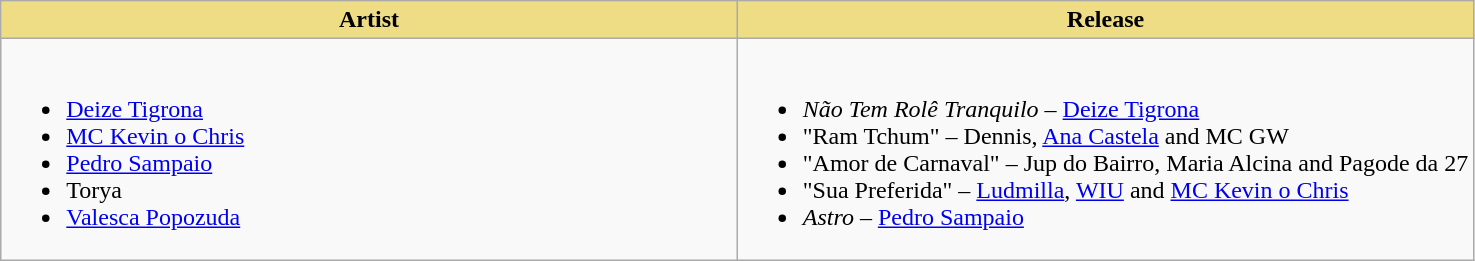<table class="wikitable" style="width=">
<tr>
<th style="background:#EEDD85; width:50%">Artist</th>
<th style="background:#EEDD85; width:50%">Release</th>
</tr>
<tr>
<td style="vertical-align:top"><br><ul><li><a href='#'>Deize Tigrona</a></li><li><a href='#'>MC Kevin o Chris</a></li><li><a href='#'>Pedro Sampaio</a></li><li>Torya</li><li><a href='#'>Valesca Popozuda</a></li></ul></td>
<td style="vertical-align:top"><br><ul><li><em>Não Tem Rolê Tranquilo</em> – <a href='#'>Deize Tigrona</a></li><li>"Ram Tchum" – Dennis, <a href='#'>Ana Castela</a> and MC GW</li><li>"Amor de Carnaval" – Jup do Bairro, Maria Alcina and Pagode da 27</li><li>"Sua Preferida" – <a href='#'>Ludmilla</a>, <a href='#'>WIU</a> and <a href='#'>MC Kevin o Chris</a></li><li><em>Astro</em> – <a href='#'>Pedro Sampaio</a></li></ul></td>
</tr>
</table>
